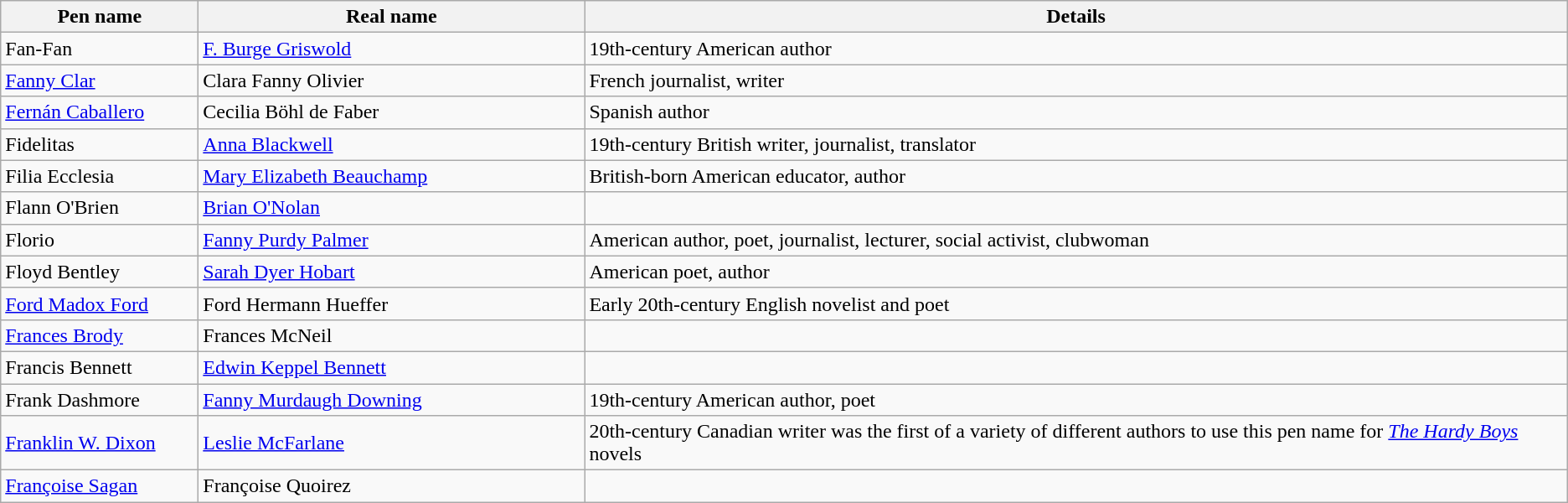<table class="wikitable sortable">
<tr>
<th style="width:150px;">Pen name</th>
<th style="width:300px;">Real name</th>
<th class=unsortable>Details</th>
</tr>
<tr>
<td>Fan-Fan</td>
<td><a href='#'>F. Burge Griswold</a></td>
<td>19th-century American author</td>
</tr>
<tr>
<td><a href='#'>Fanny Clar</a></td>
<td>Clara Fanny Olivier</td>
<td>French journalist, writer</td>
</tr>
<tr>
<td><a href='#'>Fernán Caballero</a></td>
<td>Cecilia Böhl de Faber</td>
<td>Spanish author</td>
</tr>
<tr>
<td>Fidelitas</td>
<td><a href='#'>Anna Blackwell</a></td>
<td>19th-century British writer, journalist, translator</td>
</tr>
<tr>
<td>Filia Ecclesia</td>
<td><a href='#'>Mary Elizabeth Beauchamp</a></td>
<td>British-born American educator, author</td>
</tr>
<tr>
<td>Flann O'Brien</td>
<td><a href='#'>Brian O'Nolan</a></td>
<td></td>
</tr>
<tr>
<td>Florio</td>
<td><a href='#'>Fanny Purdy Palmer</a></td>
<td>American author, poet, journalist, lecturer, social activist, clubwoman</td>
</tr>
<tr>
<td>Floyd Bentley</td>
<td><a href='#'>Sarah Dyer Hobart</a></td>
<td>American poet, author</td>
</tr>
<tr>
<td><a href='#'>Ford Madox Ford</a></td>
<td>Ford Hermann Hueffer</td>
<td>Early 20th-century English novelist and poet</td>
</tr>
<tr>
<td><a href='#'>Frances Brody</a></td>
<td>Frances McNeil</td>
<td></td>
</tr>
<tr>
<td>Francis Bennett</td>
<td><a href='#'>Edwin Keppel Bennett</a></td>
<td></td>
</tr>
<tr>
<td>Frank Dashmore</td>
<td><a href='#'>Fanny Murdaugh Downing</a></td>
<td>19th-century American author, poet</td>
</tr>
<tr>
<td><a href='#'>Franklin W. Dixon</a></td>
<td><a href='#'>Leslie McFarlane</a></td>
<td>20th-century Canadian writer was the first of a variety of different authors to use this pen name for <em><a href='#'>The Hardy Boys</a></em> novels</td>
</tr>
<tr>
<td><a href='#'>Françoise Sagan</a></td>
<td>Françoise Quoirez</td>
<td></td>
</tr>
</table>
